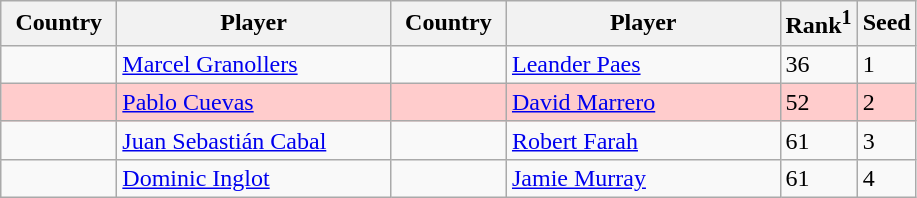<table class="sortable wikitable">
<tr>
<th width="70">Country</th>
<th width="175">Player</th>
<th width="70">Country</th>
<th width="175">Player</th>
<th>Rank<sup>1</sup></th>
<th>Seed</th>
</tr>
<tr>
<td></td>
<td><a href='#'>Marcel Granollers</a></td>
<td></td>
<td><a href='#'>Leander Paes</a></td>
<td>36</td>
<td>1</td>
</tr>
<tr style="background:#fcc;">
<td></td>
<td><a href='#'>Pablo Cuevas</a></td>
<td></td>
<td><a href='#'>David Marrero</a></td>
<td>52</td>
<td>2</td>
</tr>
<tr>
<td></td>
<td><a href='#'>Juan Sebastián Cabal</a></td>
<td></td>
<td><a href='#'>Robert Farah</a></td>
<td>61</td>
<td>3</td>
</tr>
<tr>
<td></td>
<td><a href='#'>Dominic Inglot</a></td>
<td></td>
<td><a href='#'>Jamie Murray</a></td>
<td>61</td>
<td>4</td>
</tr>
</table>
